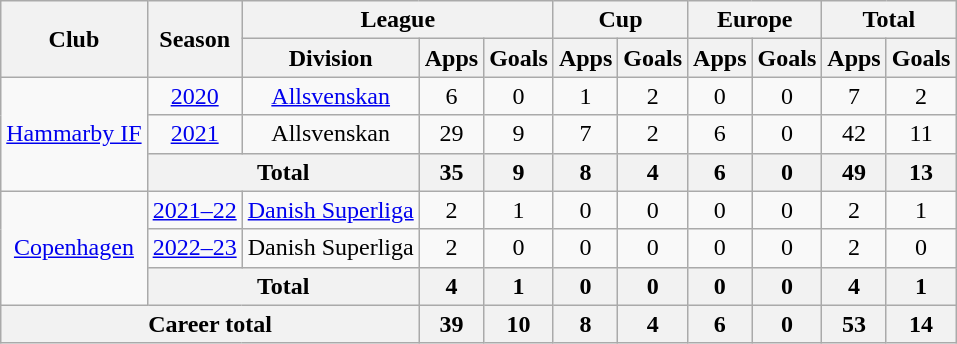<table class="wikitable" style="text-align:center">
<tr>
<th rowspan="2">Club</th>
<th rowspan="2">Season</th>
<th colspan="3">League</th>
<th colspan="2">Cup</th>
<th colspan="2">Europe</th>
<th colspan="2">Total</th>
</tr>
<tr>
<th>Division</th>
<th>Apps</th>
<th>Goals</th>
<th>Apps</th>
<th>Goals</th>
<th>Apps</th>
<th>Goals</th>
<th>Apps</th>
<th>Goals</th>
</tr>
<tr>
<td rowspan="3"><a href='#'>Hammarby IF</a></td>
<td><a href='#'>2020</a></td>
<td><a href='#'>Allsvenskan</a></td>
<td>6</td>
<td>0</td>
<td>1</td>
<td>2</td>
<td>0</td>
<td>0</td>
<td>7</td>
<td>2</td>
</tr>
<tr>
<td><a href='#'>2021</a></td>
<td>Allsvenskan</td>
<td>29</td>
<td>9</td>
<td>7</td>
<td>2</td>
<td>6</td>
<td>0</td>
<td>42</td>
<td>11</td>
</tr>
<tr>
<th colspan="2">Total</th>
<th>35</th>
<th>9</th>
<th>8</th>
<th>4</th>
<th>6</th>
<th>0</th>
<th>49</th>
<th>13</th>
</tr>
<tr>
<td rowspan="3"><a href='#'>Copenhagen</a></td>
<td><a href='#'>2021–22</a></td>
<td><a href='#'>Danish Superliga</a></td>
<td>2</td>
<td>1</td>
<td>0</td>
<td>0</td>
<td>0</td>
<td>0</td>
<td>2</td>
<td>1</td>
</tr>
<tr>
<td><a href='#'>2022–23</a></td>
<td>Danish Superliga</td>
<td>2</td>
<td>0</td>
<td>0</td>
<td>0</td>
<td>0</td>
<td>0</td>
<td>2</td>
<td>0</td>
</tr>
<tr>
<th colspan="2">Total</th>
<th>4</th>
<th>1</th>
<th>0</th>
<th>0</th>
<th>0</th>
<th>0</th>
<th>4</th>
<th>1</th>
</tr>
<tr>
<th colspan="3">Career total</th>
<th>39</th>
<th>10</th>
<th>8</th>
<th>4</th>
<th>6</th>
<th>0</th>
<th>53</th>
<th>14</th>
</tr>
</table>
